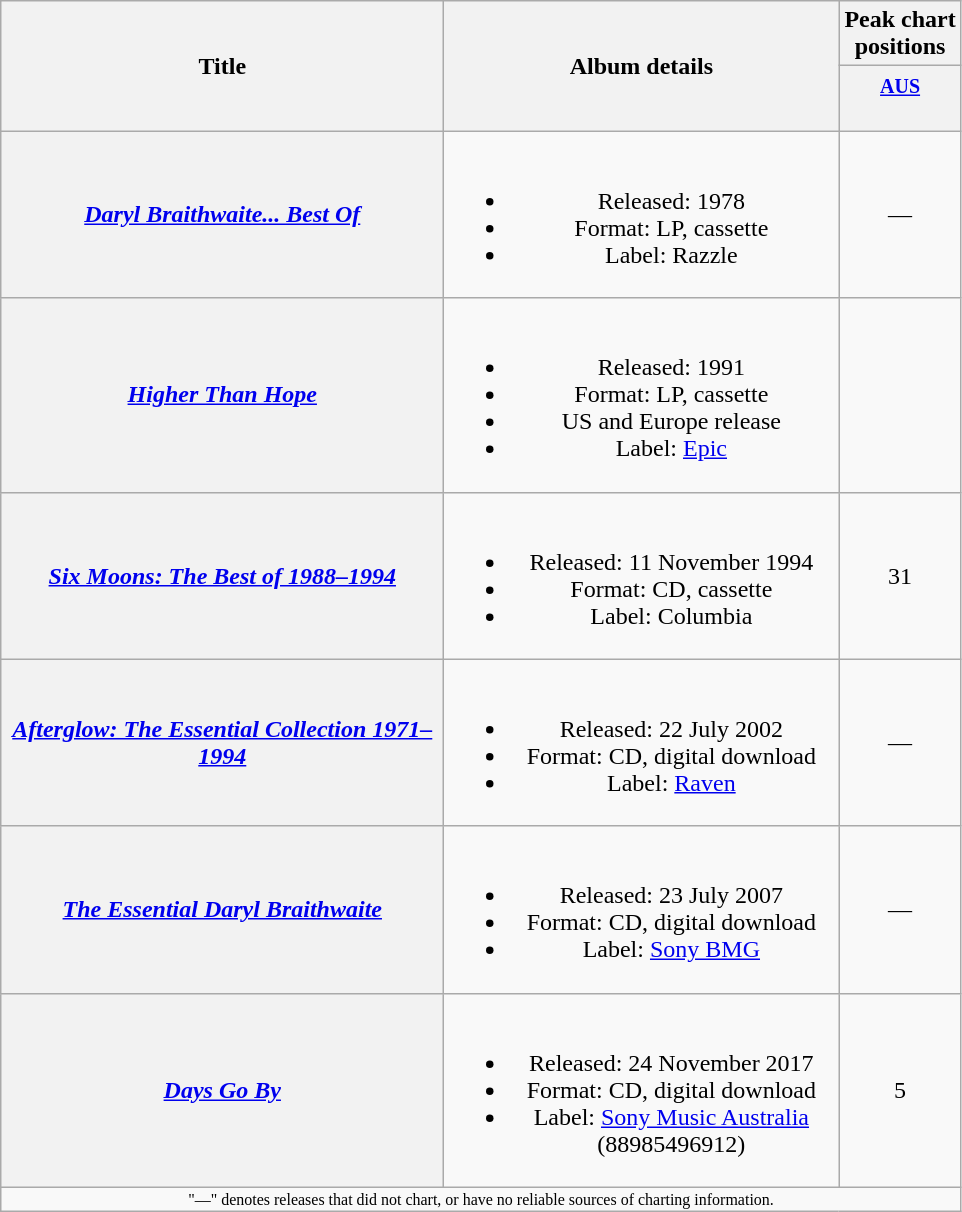<table class="wikitable plainrowheaders" style="text-align:center;" border="1">
<tr>
<th scope="col" rowspan="2" style="width:18em;">Title</th>
<th scope="col" rowspan="2" style="width:16em;">Album details</th>
<th scope="col" colspan="1">Peak chart<br>positions</th>
</tr>
<tr>
<th scope="col"><small><a href='#'>AUS</a><br></small><br></th>
</tr>
<tr>
<th scope="row"><em><a href='#'>Daryl Braithwaite... Best Of</a></em></th>
<td><br><ul><li>Released: 1978</li><li>Format: LP, cassette</li><li>Label: Razzle</li></ul></td>
<td>—</td>
</tr>
<tr>
<th scope="row"><em><a href='#'>Higher Than Hope</a></em></th>
<td><br><ul><li>Released: 1991</li><li>Format: LP, cassette</li><li>US and Europe release</li><li>Label: <a href='#'>Epic</a></li></ul></td>
<td></td>
</tr>
<tr>
<th scope="row"><em><a href='#'>Six Moons: The Best of 1988–1994</a></em></th>
<td><br><ul><li>Released: 11 November 1994</li><li>Format: CD, cassette</li><li>Label: Columbia</li></ul></td>
<td>31</td>
</tr>
<tr>
<th scope="row"><em><a href='#'>Afterglow: The Essential Collection 1971–1994</a></em></th>
<td><br><ul><li>Released: 22 July 2002</li><li>Format: CD, digital download</li><li>Label: <a href='#'>Raven</a></li></ul></td>
<td>—</td>
</tr>
<tr>
<th scope="row"><em><a href='#'>The Essential Daryl Braithwaite</a></em></th>
<td><br><ul><li>Released: 23 July 2007</li><li>Format: CD, digital download</li><li>Label: <a href='#'>Sony BMG</a></li></ul></td>
<td>—</td>
</tr>
<tr>
<th scope="row"><em><a href='#'>Days Go By</a></em></th>
<td><br><ul><li>Released: 24 November 2017</li><li>Format: CD, digital download</li><li>Label: <a href='#'>Sony Music Australia</a> (88985496912)</li></ul></td>
<td>5</td>
</tr>
<tr>
<td align="center" colspan="5" style="font-size: 8pt">"—" denotes releases that did not chart, or have no reliable sources of charting information.</td>
</tr>
</table>
